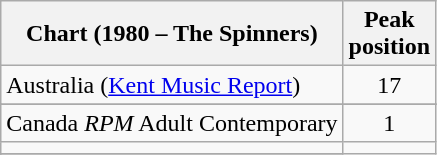<table class="wikitable sortable">
<tr>
<th align="left">Chart (1980 – The Spinners)</th>
<th align="left">Peak<br>position</th>
</tr>
<tr>
<td>Australia (<a href='#'>Kent Music Report</a>)</td>
<td style="text-align:center;">17</td>
</tr>
<tr>
</tr>
<tr>
<td>Canada <em>RPM</em> Adult Contemporary</td>
<td style="text-align:center;">1</td>
</tr>
<tr>
<td></td>
</tr>
<tr>
</tr>
<tr>
</tr>
<tr>
</tr>
<tr>
</tr>
</table>
